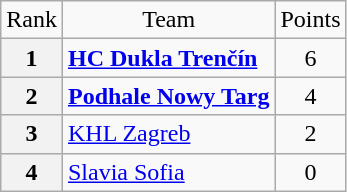<table class="wikitable" style="text-align: center;">
<tr>
<td>Rank</td>
<td>Team</td>
<td>Points</td>
</tr>
<tr>
<th>1</th>
<td style="text-align: left;"> <strong><a href='#'>HC Dukla Trenčín</a></strong></td>
<td>6</td>
</tr>
<tr>
<th>2</th>
<td style="text-align: left;"> <strong><a href='#'>Podhale Nowy Targ</a></strong></td>
<td>4</td>
</tr>
<tr>
<th>3</th>
<td style="text-align: left;"> <a href='#'>KHL Zagreb</a></td>
<td>2</td>
</tr>
<tr>
<th>4</th>
<td style="text-align: left;"> <a href='#'>Slavia Sofia</a></td>
<td>0</td>
</tr>
</table>
